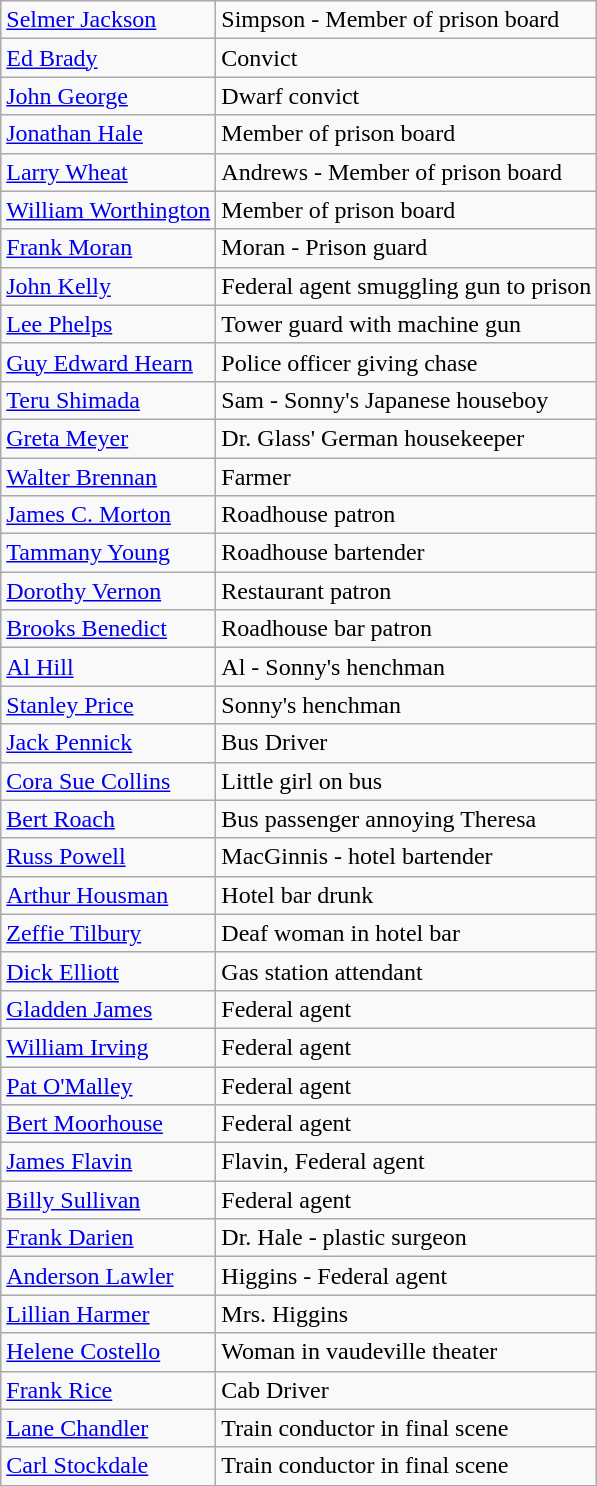<table class=wikitable>
<tr>
<td><a href='#'>Selmer Jackson</a></td>
<td>Simpson - Member of prison board</td>
</tr>
<tr>
<td><a href='#'>Ed Brady</a></td>
<td>Convict</td>
</tr>
<tr>
<td><a href='#'>John George</a></td>
<td>Dwarf convict</td>
</tr>
<tr>
<td><a href='#'>Jonathan Hale</a></td>
<td>Member of prison board</td>
</tr>
<tr>
<td><a href='#'>Larry Wheat</a></td>
<td>Andrews - Member of prison board</td>
</tr>
<tr>
<td><a href='#'>William Worthington</a></td>
<td>Member of prison board</td>
</tr>
<tr>
<td><a href='#'>Frank Moran</a></td>
<td>Moran - Prison guard</td>
</tr>
<tr>
<td><a href='#'>John Kelly</a></td>
<td>Federal agent smuggling gun to prison</td>
</tr>
<tr>
<td><a href='#'>Lee Phelps</a></td>
<td>Tower guard with machine gun</td>
</tr>
<tr>
<td><a href='#'>Guy Edward Hearn</a></td>
<td>Police officer giving chase</td>
</tr>
<tr>
<td><a href='#'>Teru Shimada</a></td>
<td>Sam - Sonny's Japanese houseboy</td>
</tr>
<tr>
<td><a href='#'>Greta Meyer</a></td>
<td>Dr. Glass' German housekeeper</td>
</tr>
<tr>
<td><a href='#'>Walter Brennan</a></td>
<td>Farmer</td>
</tr>
<tr>
<td><a href='#'>James C. Morton</a></td>
<td>Roadhouse patron</td>
</tr>
<tr>
<td><a href='#'>Tammany Young</a></td>
<td>Roadhouse bartender</td>
</tr>
<tr>
<td><a href='#'>Dorothy Vernon</a></td>
<td>Restaurant patron</td>
</tr>
<tr>
<td><a href='#'>Brooks Benedict</a></td>
<td>Roadhouse bar patron</td>
</tr>
<tr>
<td><a href='#'>Al Hill</a></td>
<td>Al - Sonny's henchman</td>
</tr>
<tr>
<td><a href='#'>Stanley Price</a></td>
<td>Sonny's henchman</td>
</tr>
<tr>
<td><a href='#'>Jack Pennick</a></td>
<td>Bus Driver</td>
</tr>
<tr>
<td><a href='#'>Cora Sue Collins</a></td>
<td>Little girl on bus</td>
</tr>
<tr>
<td><a href='#'>Bert Roach</a></td>
<td>Bus passenger annoying Theresa</td>
</tr>
<tr>
<td><a href='#'>Russ Powell</a></td>
<td>MacGinnis - hotel bartender</td>
</tr>
<tr>
<td><a href='#'>Arthur Housman</a></td>
<td>Hotel bar drunk</td>
</tr>
<tr>
<td><a href='#'>Zeffie Tilbury</a></td>
<td>Deaf woman in hotel bar</td>
</tr>
<tr>
<td><a href='#'>Dick Elliott</a></td>
<td>Gas station attendant</td>
</tr>
<tr>
<td><a href='#'>Gladden James</a></td>
<td>Federal agent</td>
</tr>
<tr>
<td><a href='#'>William Irving</a></td>
<td>Federal agent</td>
</tr>
<tr>
<td><a href='#'>Pat O'Malley</a></td>
<td>Federal agent</td>
</tr>
<tr>
<td><a href='#'>Bert Moorhouse</a></td>
<td>Federal agent</td>
</tr>
<tr>
<td><a href='#'>James Flavin</a></td>
<td>Flavin, Federal agent</td>
</tr>
<tr>
<td><a href='#'>Billy Sullivan</a></td>
<td>Federal agent</td>
</tr>
<tr>
<td><a href='#'>Frank Darien</a></td>
<td>Dr. Hale - plastic surgeon</td>
</tr>
<tr>
<td><a href='#'>Anderson Lawler</a></td>
<td>Higgins - Federal agent</td>
</tr>
<tr>
<td><a href='#'>Lillian Harmer</a></td>
<td>Mrs. Higgins</td>
</tr>
<tr>
<td><a href='#'>Helene Costello</a></td>
<td>Woman in vaudeville theater</td>
</tr>
<tr>
<td><a href='#'>Frank Rice</a></td>
<td>Cab Driver</td>
</tr>
<tr>
<td><a href='#'>Lane Chandler</a></td>
<td>Train conductor in final scene</td>
</tr>
<tr>
<td><a href='#'>Carl Stockdale</a></td>
<td>Train conductor in final scene</td>
</tr>
</table>
